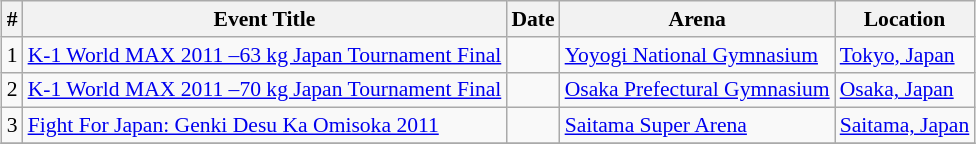<table class="sortable wikitable succession-box" style="margin:1.0em auto; font-size:90%;">
<tr>
<th scope="col">#</th>
<th scope="col">Event Title</th>
<th scope="col">Date</th>
<th scope="col">Arena</th>
<th scope="col">Location</th>
</tr>
<tr>
<td align=center>1</td>
<td><a href='#'>K-1 World MAX 2011 –63 kg Japan Tournament Final</a></td>
<td></td>
<td><a href='#'>Yoyogi National Gymnasium</a></td>
<td> <a href='#'>Tokyo, Japan</a></td>
</tr>
<tr>
<td align=center>2</td>
<td><a href='#'>K-1 World MAX 2011 –70 kg Japan Tournament Final</a></td>
<td></td>
<td><a href='#'>Osaka Prefectural Gymnasium</a></td>
<td> <a href='#'>Osaka, Japan</a></td>
</tr>
<tr>
<td align=center>3</td>
<td><a href='#'>Fight For Japan: Genki Desu Ka Omisoka 2011</a></td>
<td></td>
<td><a href='#'>Saitama Super Arena</a></td>
<td> <a href='#'>Saitama, Japan</a></td>
</tr>
<tr>
</tr>
</table>
